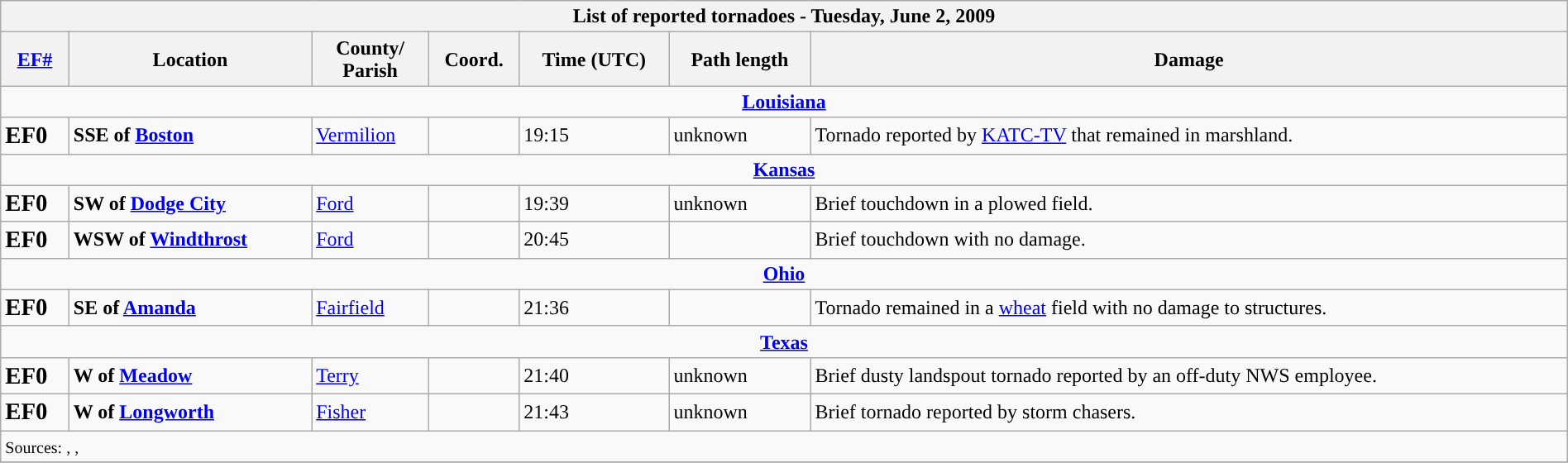<table class="wikitable collapsible" width="100%">
<tr>
<th colspan="7">List of reported tornadoes - Tuesday, June 2, 2009</th>
</tr>
<tr>
<th><a href='#'>EF#</a></th>
<th>Location</th>
<th>County/<br>Parish</th>
<th>Coord.</th>
<th>Time (UTC)</th>
<th>Path length</th>
<th>Damage</th>
</tr>
<tr>
<td colspan="7" align=center><strong><a href='#'>Louisiana</a></strong></td>
</tr>
<tr>
<td><big><strong>EF0</strong></big></td>
<td><strong>SSE of <a href='#'>Boston</a></strong></td>
<td><a href='#'>Vermilion</a></td>
<td></td>
<td>19:15</td>
<td>unknown</td>
<td>Tornado reported by <a href='#'>KATC-TV</a> that remained in marshland.</td>
</tr>
<tr>
<td colspan="7" align=center><strong><a href='#'>Kansas</a></strong></td>
</tr>
<tr>
<td><big><strong>EF0</strong></big></td>
<td><strong>SW of <a href='#'>Dodge City</a></strong></td>
<td><a href='#'>Ford</a></td>
<td></td>
<td>19:39</td>
<td>unknown</td>
<td>Brief touchdown in a plowed field.</td>
</tr>
<tr>
<td><big><strong>EF0</strong></big></td>
<td><strong>WSW of <a href='#'>Windthrost</a></strong></td>
<td><a href='#'>Ford</a></td>
<td></td>
<td>20:45</td>
<td></td>
<td>Brief touchdown with no damage.</td>
</tr>
<tr>
<td colspan="7" align=center><strong><a href='#'>Ohio</a></strong></td>
</tr>
<tr>
<td><big><strong>EF0</strong></big></td>
<td><strong>SE of <a href='#'>Amanda</a></strong></td>
<td><a href='#'>Fairfield</a></td>
<td></td>
<td>21:36</td>
<td></td>
<td>Tornado remained in a <a href='#'>wheat</a> field with no damage to structures.</td>
</tr>
<tr>
<td colspan="7" align=center><strong><a href='#'>Texas</a></strong></td>
</tr>
<tr>
<td><big><strong>EF0</strong></big></td>
<td><strong>W of <a href='#'>Meadow</a></strong></td>
<td><a href='#'>Terry</a></td>
<td></td>
<td>21:40</td>
<td>unknown</td>
<td>Brief dusty landspout tornado reported by an off-duty NWS employee.</td>
</tr>
<tr>
<td><big><strong>EF0</strong></big></td>
<td><strong>W of <a href='#'>Longworth</a></strong></td>
<td><a href='#'>Fisher</a></td>
<td></td>
<td>21:43</td>
<td>unknown</td>
<td>Brief tornado reported by storm chasers.</td>
</tr>
<tr>
<td colspan="7"><small>Sources: ,  , </small></td>
</tr>
<tr>
</tr>
</table>
